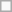<table class="wikitable">
<tr>
<td></td>
</tr>
</table>
